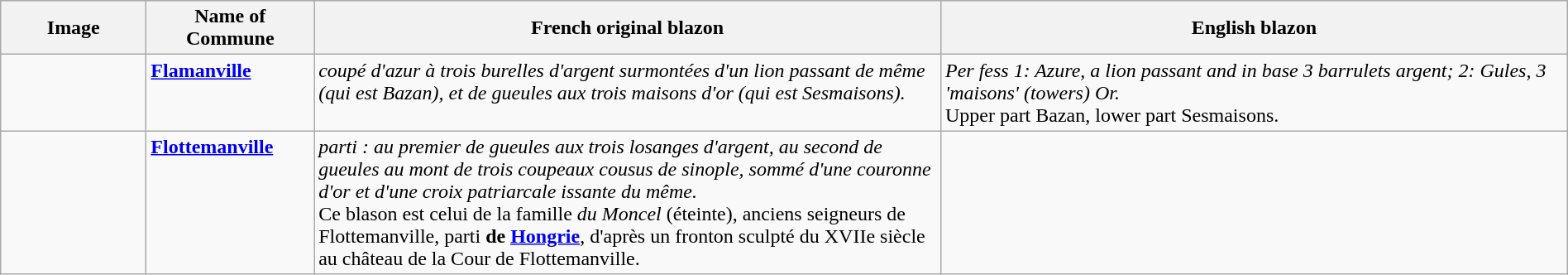<table class="wikitable" style="width:100%;">
<tr>
<th style="width:110px;">Image</th>
<th>Name of Commune</th>
<th style="width:40%;">French original blazon</th>
<th style="width:40%;">English blazon</th>
</tr>
<tr valign=top>
<td align=center></td>
<td><strong><a href='#'>Flamanville</a></strong></td>
<td><em>coupé d'azur à trois burelles d'argent surmontées d'un lion passant de même (qui est Bazan), et de gueules aux trois maisons d'or (qui est Sesmaisons).</em></td>
<td><em>Per fess 1: Azure, a lion passant and in base 3 barrulets argent; 2: Gules, 3 'maisons' (towers) Or.</em><br>Upper part Bazan, lower part Sesmaisons.</td>
</tr>
<tr valign=top>
<td align=center></td>
<td><strong><a href='#'>Flottemanville</a></strong></td>
<td><em>parti : au premier de gueules aux trois losanges d'argent, au second de gueules au mont de trois coupeaux cousus de sinople, sommé d'une couronne d'or et d'une croix patriarcale issante du même.</em><br>Ce blason est celui de la famille <em>du Moncel</em> (éteinte), anciens seigneurs de Flottemanville, parti <strong>de <a href='#'>Hongrie</a></strong>, d'après un fronton sculpté du XVIIe siècle au château de la Cour de Flottemanville.</td>
<td></td>
</tr>
</table>
